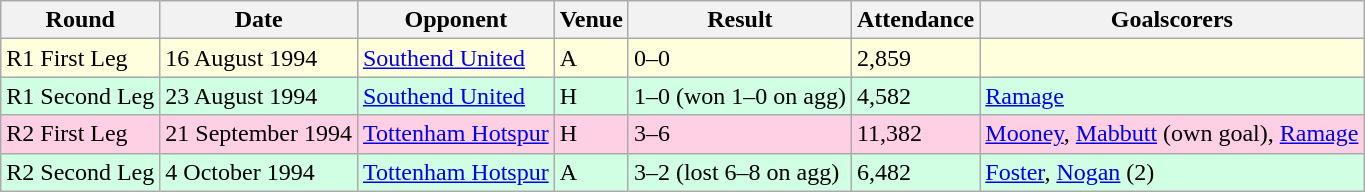<table class="wikitable">
<tr>
<th>Round</th>
<th>Date</th>
<th>Opponent</th>
<th>Venue</th>
<th>Result</th>
<th>Attendance</th>
<th>Goalscorers</th>
</tr>
<tr style="background-color: #ffffdd;">
<td>R1 First Leg</td>
<td>16 August 1994</td>
<td><a href='#'>Southend United</a></td>
<td>A</td>
<td>0–0</td>
<td>2,859</td>
<td></td>
</tr>
<tr style="background-color: #d0ffe3;">
<td>R1 Second Leg</td>
<td>23 August 1994</td>
<td><a href='#'>Southend United</a></td>
<td>H</td>
<td>1–0 (won 1–0 on agg)</td>
<td>4,582</td>
<td><a href='#'>Ramage</a></td>
</tr>
<tr style="background-color: #ffd0e3;">
<td>R2 First Leg</td>
<td>21 September 1994</td>
<td><a href='#'>Tottenham Hotspur</a></td>
<td>H</td>
<td>3–6</td>
<td>11,382</td>
<td><a href='#'>Mooney</a>, <a href='#'>Mabbutt</a> (own goal), <a href='#'>Ramage</a></td>
</tr>
<tr style="background-color: #d0ffe3;">
<td>R2 Second Leg</td>
<td>4 October 1994</td>
<td><a href='#'>Tottenham Hotspur</a></td>
<td>A</td>
<td>3–2 (lost 6–8 on agg)</td>
<td>6,482</td>
<td><a href='#'>Foster</a>, <a href='#'>Nogan</a> (2)</td>
</tr>
</table>
